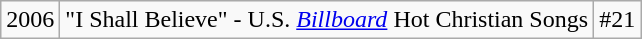<table class="wikitable sortable">
<tr>
<td align="left">2006</td>
<td align="left">"I Shall Believe" - U.S. <em><a href='#'>Billboard</a></em> Hot Christian Songs</td>
<td style="text-align:center;">#21</td>
</tr>
</table>
